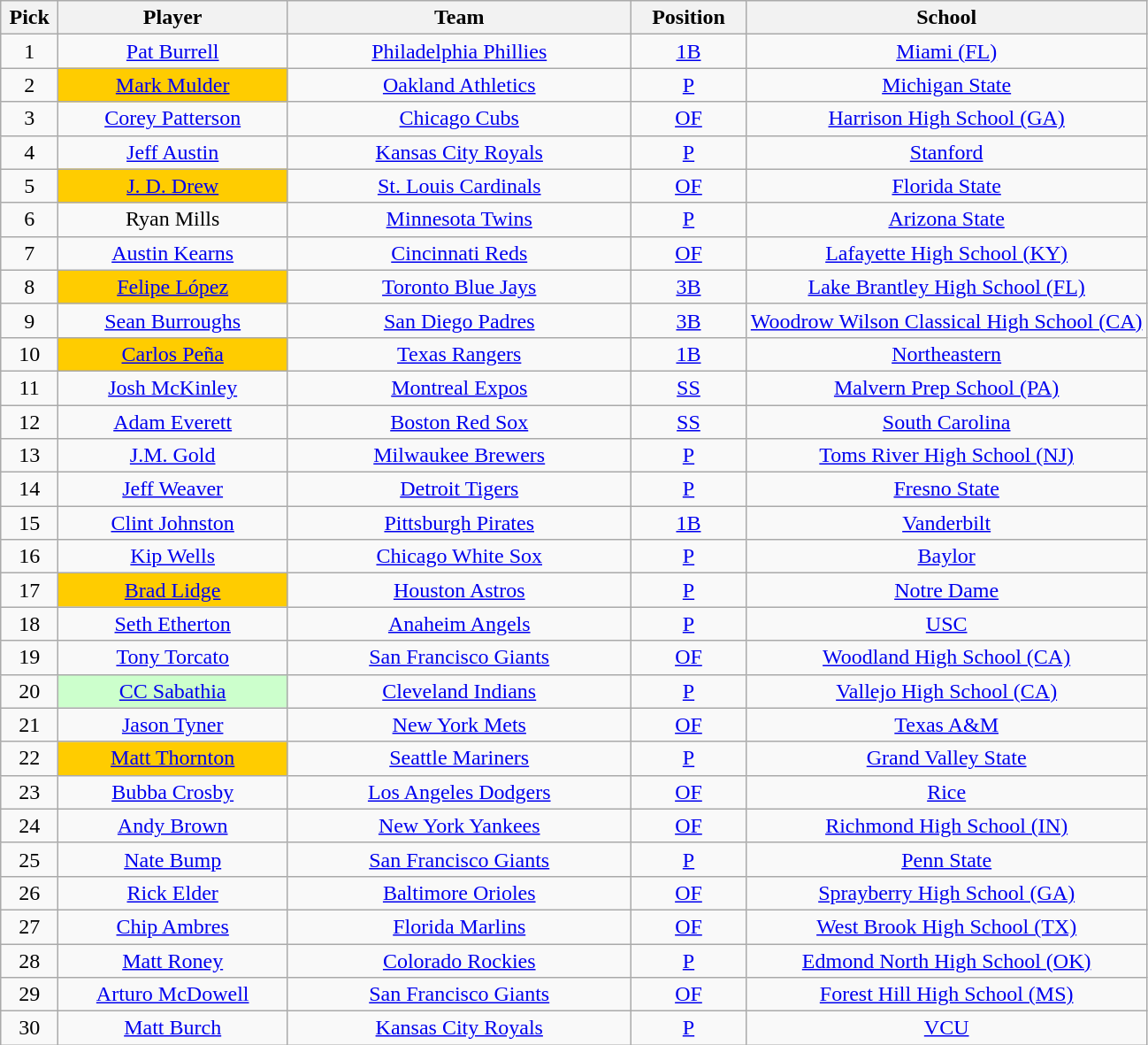<table class="wikitable" style="text-align:center">
<tr>
<th style="width:5%;">Pick</th>
<th style="width:20%;">Player</th>
<th style="width:30%;">Team</th>
<th style="width:10%;">Position</th>
<th style="width:35%;">School</th>
</tr>
<tr>
<td>1</td>
<td><a href='#'>Pat Burrell</a></td>
<td><a href='#'>Philadelphia Phillies</a></td>
<td><a href='#'>1B</a></td>
<td><a href='#'>Miami (FL)</a></td>
</tr>
<tr>
<td>2</td>
<td style="background:#fc0;"><a href='#'>Mark Mulder</a></td>
<td><a href='#'>Oakland Athletics</a></td>
<td><a href='#'>P</a></td>
<td><a href='#'>Michigan State</a></td>
</tr>
<tr>
<td>3</td>
<td><a href='#'>Corey Patterson</a></td>
<td><a href='#'>Chicago Cubs</a></td>
<td><a href='#'>OF</a></td>
<td><a href='#'>Harrison High School (GA)</a></td>
</tr>
<tr>
<td>4</td>
<td><a href='#'>Jeff Austin</a></td>
<td><a href='#'>Kansas City Royals</a></td>
<td><a href='#'>P</a></td>
<td><a href='#'>Stanford</a></td>
</tr>
<tr>
<td>5</td>
<td style="background:#fc0;"><a href='#'>J. D. Drew</a></td>
<td><a href='#'>St. Louis Cardinals</a></td>
<td><a href='#'>OF</a></td>
<td><a href='#'>Florida State</a></td>
</tr>
<tr>
<td>6</td>
<td>Ryan Mills</td>
<td><a href='#'>Minnesota Twins</a></td>
<td><a href='#'>P</a></td>
<td><a href='#'>Arizona State</a></td>
</tr>
<tr>
<td>7</td>
<td><a href='#'>Austin Kearns</a></td>
<td><a href='#'>Cincinnati Reds</a></td>
<td><a href='#'>OF</a></td>
<td><a href='#'>Lafayette High School (KY)</a></td>
</tr>
<tr>
<td>8</td>
<td style="background:#fc0;"><a href='#'>Felipe López</a></td>
<td><a href='#'>Toronto Blue Jays</a></td>
<td><a href='#'>3B</a></td>
<td><a href='#'>Lake Brantley High School (FL)</a></td>
</tr>
<tr>
<td>9</td>
<td><a href='#'>Sean Burroughs</a></td>
<td><a href='#'>San Diego Padres</a></td>
<td><a href='#'>3B</a></td>
<td><a href='#'>Woodrow Wilson Classical High School (CA)</a></td>
</tr>
<tr>
<td>10</td>
<td style="background:#fc0;"><a href='#'>Carlos Peña</a></td>
<td><a href='#'>Texas Rangers</a></td>
<td><a href='#'>1B</a></td>
<td><a href='#'>Northeastern</a></td>
</tr>
<tr>
<td>11</td>
<td><a href='#'>Josh McKinley</a></td>
<td><a href='#'>Montreal Expos</a></td>
<td><a href='#'>SS</a></td>
<td><a href='#'>Malvern Prep School (PA)</a></td>
</tr>
<tr>
<td>12</td>
<td><a href='#'>Adam Everett</a></td>
<td><a href='#'>Boston Red Sox</a></td>
<td><a href='#'>SS</a></td>
<td><a href='#'>South Carolina</a></td>
</tr>
<tr>
<td>13</td>
<td><a href='#'>J.M. Gold</a></td>
<td><a href='#'>Milwaukee Brewers</a></td>
<td><a href='#'>P</a></td>
<td><a href='#'>Toms River High School (NJ)</a></td>
</tr>
<tr>
<td>14</td>
<td><a href='#'>Jeff Weaver</a></td>
<td><a href='#'>Detroit Tigers</a></td>
<td><a href='#'>P</a></td>
<td><a href='#'>Fresno State</a></td>
</tr>
<tr>
<td>15</td>
<td><a href='#'>Clint Johnston</a></td>
<td><a href='#'>Pittsburgh Pirates</a></td>
<td><a href='#'>1B</a></td>
<td><a href='#'>Vanderbilt</a></td>
</tr>
<tr>
<td>16</td>
<td><a href='#'>Kip Wells</a></td>
<td><a href='#'>Chicago White Sox</a></td>
<td><a href='#'>P</a></td>
<td><a href='#'>Baylor</a></td>
</tr>
<tr>
<td>17</td>
<td style="background:#fc0;"><a href='#'>Brad Lidge</a></td>
<td><a href='#'>Houston Astros</a></td>
<td><a href='#'>P</a></td>
<td><a href='#'>Notre Dame</a></td>
</tr>
<tr>
<td>18</td>
<td><a href='#'>Seth Etherton</a></td>
<td><a href='#'>Anaheim Angels</a></td>
<td><a href='#'>P</a></td>
<td><a href='#'>USC</a></td>
</tr>
<tr>
<td>19</td>
<td><a href='#'>Tony Torcato</a></td>
<td><a href='#'>San Francisco Giants</a></td>
<td><a href='#'>OF</a></td>
<td><a href='#'>Woodland High School (CA)</a></td>
</tr>
<tr>
<td>20</td>
<td style="background:#CCFFCC"><a href='#'>CC Sabathia</a></td>
<td><a href='#'>Cleveland Indians</a></td>
<td><a href='#'>P</a></td>
<td><a href='#'>Vallejo High School (CA)</a></td>
</tr>
<tr>
<td>21</td>
<td><a href='#'>Jason Tyner</a></td>
<td><a href='#'>New York Mets</a></td>
<td><a href='#'>OF</a></td>
<td><a href='#'>Texas A&M</a></td>
</tr>
<tr>
<td>22</td>
<td style="background:#fc0;"><a href='#'>Matt Thornton</a></td>
<td><a href='#'>Seattle Mariners</a></td>
<td><a href='#'>P</a></td>
<td><a href='#'>Grand Valley State</a></td>
</tr>
<tr>
<td>23</td>
<td><a href='#'>Bubba Crosby</a></td>
<td><a href='#'>Los Angeles Dodgers</a></td>
<td><a href='#'>OF</a></td>
<td><a href='#'>Rice</a></td>
</tr>
<tr>
<td>24</td>
<td><a href='#'>Andy Brown</a></td>
<td><a href='#'>New York Yankees</a></td>
<td><a href='#'>OF</a></td>
<td><a href='#'>Richmond High School (IN)</a></td>
</tr>
<tr>
<td>25</td>
<td><a href='#'>Nate Bump</a></td>
<td><a href='#'>San Francisco Giants</a></td>
<td><a href='#'>P</a></td>
<td><a href='#'>Penn State</a></td>
</tr>
<tr>
<td>26</td>
<td><a href='#'>Rick Elder</a></td>
<td><a href='#'>Baltimore Orioles</a></td>
<td><a href='#'>OF</a></td>
<td><a href='#'>Sprayberry High School (GA)</a></td>
</tr>
<tr>
<td>27</td>
<td><a href='#'>Chip Ambres</a></td>
<td><a href='#'>Florida Marlins</a></td>
<td><a href='#'>OF</a></td>
<td><a href='#'>West Brook High School (TX)</a></td>
</tr>
<tr>
<td>28</td>
<td><a href='#'>Matt Roney</a></td>
<td><a href='#'>Colorado Rockies</a></td>
<td><a href='#'>P</a></td>
<td><a href='#'>Edmond North High School (OK)</a></td>
</tr>
<tr>
<td>29</td>
<td><a href='#'>Arturo McDowell</a></td>
<td><a href='#'>San Francisco Giants</a></td>
<td><a href='#'>OF</a></td>
<td><a href='#'>Forest Hill High School (MS)</a></td>
</tr>
<tr>
<td>30</td>
<td><a href='#'>Matt Burch</a></td>
<td><a href='#'>Kansas City Royals</a></td>
<td><a href='#'>P</a></td>
<td><a href='#'>VCU</a></td>
</tr>
</table>
